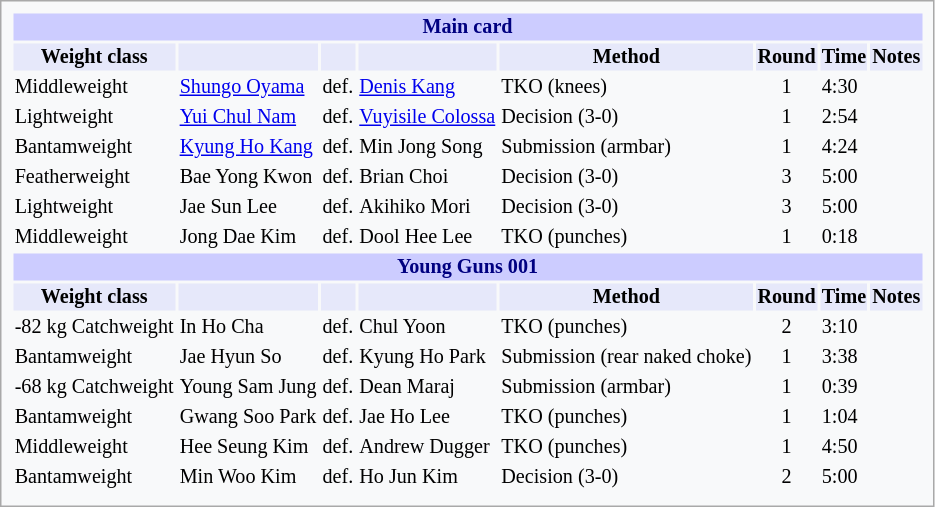<table style="font-size: 84%; border: 1px solid darkgray; padding: 0.43em; background-color: #F8F9FA;">
<tr>
<th colspan="8" style="background-color: #ccf; color: #000080; text-align: center;">Main card</th>
</tr>
<tr>
<th colspan="1" style="background-color: #E6E8FA; color: #000000; text-align: center;">Weight class</th>
<th colspan="1" style="background-color: #E6E8FA; color: #000000; text-align: center;"></th>
<th colspan="1" style="background-color: #E6E8FA; color: #000000; text-align: center;"></th>
<th colspan="1" style="background-color: #E6E8FA; color: #000000; text-align: center;"></th>
<th colspan="1" style="background-color: #E6E8FA; color: #000000; text-align: center;">Method</th>
<th colspan="1" style="background-color: #E6E8FA; color: #000000; text-align: center;">Round</th>
<th colspan="1" style="background-color: #E6E8FA; color: #000000; text-align: center;">Time</th>
<th colspan="1" style="background-color: #E6E8FA; color: #000000; text-align: center;">Notes</th>
</tr>
<tr>
<td>Middleweight</td>
<td> <a href='#'>Shungo Oyama</a></td>
<td>def.</td>
<td> <a href='#'>Denis Kang</a></td>
<td>TKO (knees)</td>
<td align="center">1</td>
<td>4:30</td>
<td></td>
</tr>
<tr>
<td>Lightweight</td>
<td> <a href='#'>Yui Chul Nam</a></td>
<td>def.</td>
<td> <a href='#'>Vuyisile Colossa</a></td>
<td>Decision (3-0)</td>
<td align="center">1</td>
<td>2:54</td>
<td></td>
</tr>
<tr>
<td>Bantamweight</td>
<td> <a href='#'>Kyung Ho Kang</a></td>
<td>def.</td>
<td> Min Jong Song</td>
<td>Submission (armbar)</td>
<td align="center">1</td>
<td>4:24</td>
<td></td>
</tr>
<tr>
<td>Featherweight</td>
<td> Bae Yong Kwon</td>
<td>def.</td>
<td> Brian Choi</td>
<td>Decision (3-0)</td>
<td align="center">3</td>
<td>5:00</td>
<td></td>
</tr>
<tr>
<td>Lightweight</td>
<td> Jae Sun Lee</td>
<td>def.</td>
<td> Akihiko Mori</td>
<td>Decision (3-0)</td>
<td align="center">3</td>
<td>5:00</td>
<td></td>
</tr>
<tr>
<td>Middleweight</td>
<td> Jong Dae Kim</td>
<td>def.</td>
<td> Dool Hee Lee</td>
<td>TKO (punches)</td>
<td align="center">1</td>
<td>0:18</td>
<td></td>
</tr>
<tr>
<th colspan="8" style="background-color: #ccf; color: #000080; text-align: center;">Young Guns 001</th>
</tr>
<tr>
<th colspan="1" style="background-color: #E6E8FA; color: #000000; text-align: center;">Weight class</th>
<th colspan="1" style="background-color: #E6E8FA; color: #000000; text-align: center;"></th>
<th colspan="1" style="background-color: #E6E8FA; color: #000000; text-align: center;"></th>
<th colspan="1" style="background-color: #E6E8FA; color: #000000; text-align: center;"></th>
<th colspan="1" style="background-color: #E6E8FA; color: #000000; text-align: center;">Method</th>
<th colspan="1" style="background-color: #E6E8FA; color: #000000; text-align: center;">Round</th>
<th colspan="1" style="background-color: #E6E8FA; color: #000000; text-align: center;">Time</th>
<th colspan="1" style="background-color: #E6E8FA; color: #000000; text-align: center;">Notes</th>
</tr>
<tr>
<td>-82 kg Catchweight</td>
<td> In Ho Cha</td>
<td>def.</td>
<td> Chul Yoon</td>
<td>TKO (punches)</td>
<td align="center">2</td>
<td>3:10</td>
<td></td>
</tr>
<tr>
<td>Bantamweight</td>
<td> Jae Hyun So</td>
<td>def.</td>
<td> Kyung Ho Park</td>
<td>Submission (rear naked choke)</td>
<td align="center">1</td>
<td>3:38</td>
<td></td>
</tr>
<tr>
<td>-68 kg Catchweight</td>
<td> Young Sam Jung</td>
<td>def.</td>
<td> Dean Maraj</td>
<td>Submission (armbar)</td>
<td align="center">1</td>
<td>0:39</td>
<td></td>
</tr>
<tr>
<td>Bantamweight</td>
<td> Gwang Soo Park</td>
<td>def.</td>
<td> Jae Ho Lee</td>
<td>TKO (punches)</td>
<td align="center">1</td>
<td>1:04</td>
<td></td>
</tr>
<tr>
<td>Middleweight</td>
<td> Hee Seung Kim</td>
<td>def.</td>
<td> Andrew Dugger</td>
<td>TKO (punches)</td>
<td align="center">1</td>
<td>4:50</td>
<td></td>
</tr>
<tr>
<td>Bantamweight</td>
<td> Min Woo Kim</td>
<td>def.</td>
<td> Ho Jun Kim</td>
<td>Decision (3-0)</td>
<td align="center">2</td>
<td>5:00</td>
<td></td>
</tr>
<tr>
</tr>
</table>
